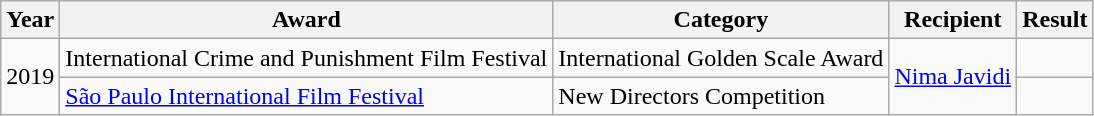<table class="wikitable">
<tr>
<th>Year</th>
<th>Award</th>
<th>Category</th>
<th>Recipient</th>
<th>Result</th>
</tr>
<tr>
<td rowspan="2">2019</td>
<td>International Crime and Punishment Film Festival</td>
<td>International Golden Scale Award</td>
<td rowspan="2"><a href='#'>Nima Javidi</a></td>
<td></td>
</tr>
<tr>
<td><a href='#'>São Paulo International Film Festival</a></td>
<td>New Directors Competition</td>
<td></td>
</tr>
</table>
